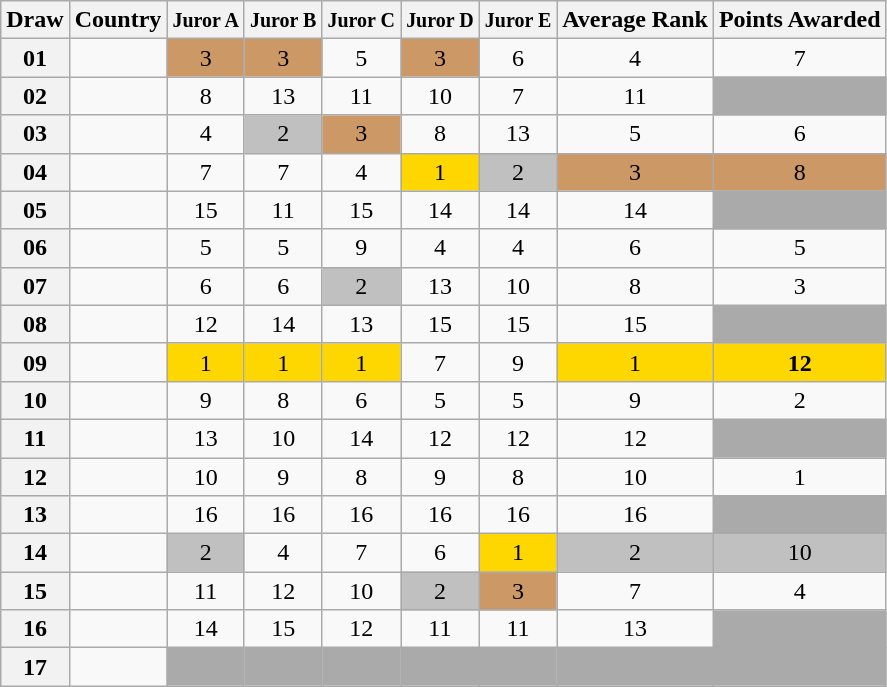<table class="sortable wikitable collapsible plainrowheaders" style="text-align:center;">
<tr>
<th scope="col">Draw</th>
<th scope="col">Country</th>
<th><small>Juror A</small></th>
<th><small>Juror B</small></th>
<th><small>Juror C</small></th>
<th><small>Juror D</small></th>
<th><small>Juror E</small></th>
<th>Average Rank</th>
<th>Points Awarded</th>
</tr>
<tr>
<th scope="row" style="text-align:center;">01</th>
<td style="text-align:left;"></td>
<td style="background:#CC9966;">3</td>
<td style="background:#CC9966;">3</td>
<td>5</td>
<td style="background:#CC9966;">3</td>
<td>6</td>
<td>4</td>
<td>7</td>
</tr>
<tr>
<th scope="row" style="text-align:center;">02</th>
<td style="text-align:left;"></td>
<td>8</td>
<td>13</td>
<td>11</td>
<td>10</td>
<td>7</td>
<td>11</td>
<td style="background:#AAAAAA;"></td>
</tr>
<tr>
<th scope="row" style="text-align:center;">03</th>
<td style="text-align:left;"></td>
<td>4</td>
<td style="background:silver;">2</td>
<td style="background:#CC9966;">3</td>
<td>8</td>
<td>13</td>
<td>5</td>
<td>6</td>
</tr>
<tr>
<th scope="row" style="text-align:center;">04</th>
<td style="text-align:left;"></td>
<td>7</td>
<td>7</td>
<td>4</td>
<td style="background:gold;">1</td>
<td style="background:silver;">2</td>
<td style="background:#CC9966;">3</td>
<td style="background:#CC9966;">8</td>
</tr>
<tr>
<th scope="row" style="text-align:center;">05</th>
<td style="text-align:left;"></td>
<td>15</td>
<td>11</td>
<td>15</td>
<td>14</td>
<td>14</td>
<td>14</td>
<td style="background:#AAAAAA;"></td>
</tr>
<tr>
<th scope="row" style="text-align:center;">06</th>
<td style="text-align:left;"></td>
<td>5</td>
<td>5</td>
<td>9</td>
<td>4</td>
<td>4</td>
<td>6</td>
<td>5</td>
</tr>
<tr>
<th scope="row" style="text-align:center;">07</th>
<td style="text-align:left;"></td>
<td>6</td>
<td>6</td>
<td style="background:silver;">2</td>
<td>13</td>
<td>10</td>
<td>8</td>
<td>3</td>
</tr>
<tr>
<th scope="row" style="text-align:center;">08</th>
<td style="text-align:left;"></td>
<td>12</td>
<td>14</td>
<td>13</td>
<td>15</td>
<td>15</td>
<td>15</td>
<td style="background:#AAAAAA;"></td>
</tr>
<tr>
<th scope="row" style="text-align:center;">09</th>
<td style="text-align:left;"></td>
<td style="background:gold;">1</td>
<td style="background:gold;">1</td>
<td style="background:gold;">1</td>
<td>7</td>
<td>9</td>
<td style="background:gold;">1</td>
<td style="background:gold;"><strong>12</strong></td>
</tr>
<tr>
<th scope="row" style="text-align:center;">10</th>
<td style="text-align:left;"></td>
<td>9</td>
<td>8</td>
<td>6</td>
<td>5</td>
<td>5</td>
<td>9</td>
<td>2</td>
</tr>
<tr>
<th scope="row" style="text-align:center;">11</th>
<td style="text-align:left;"></td>
<td>13</td>
<td>10</td>
<td>14</td>
<td>12</td>
<td>12</td>
<td>12</td>
<td style="background:#AAAAAA;"></td>
</tr>
<tr>
<th scope="row" style="text-align:center;">12</th>
<td style="text-align:left;"></td>
<td>10</td>
<td>9</td>
<td>8</td>
<td>9</td>
<td>8</td>
<td>10</td>
<td>1</td>
</tr>
<tr>
<th scope="row" style="text-align:center;">13</th>
<td style="text-align:left;"></td>
<td>16</td>
<td>16</td>
<td>16</td>
<td>16</td>
<td>16</td>
<td>16</td>
<td style="background:#AAAAAA;"></td>
</tr>
<tr>
<th scope="row" style="text-align:center;">14</th>
<td style="text-align:left;"></td>
<td style="background:silver;">2</td>
<td>4</td>
<td>7</td>
<td>6</td>
<td style="background:gold;">1</td>
<td style="background:silver;">2</td>
<td style="background:silver;">10</td>
</tr>
<tr>
<th scope="row" style="text-align:center;">15</th>
<td style="text-align:left;"></td>
<td>11</td>
<td>12</td>
<td>10</td>
<td style="background:silver;">2</td>
<td style="background:#CC9966;">3</td>
<td>7</td>
<td>4</td>
</tr>
<tr>
<th scope="row" style="text-align:center;">16</th>
<td style="text-align:left;"></td>
<td>14</td>
<td>15</td>
<td>12</td>
<td>11</td>
<td>11</td>
<td>13</td>
<td style="background:#AAAAAA;"></td>
</tr>
<tr class="sortbottom">
<th scope="row" style="text-align:center;">17</th>
<td style="text-align:left;"></td>
<td style="background:#AAAAAA;"></td>
<td style="background:#AAAAAA;"></td>
<td style="background:#AAAAAA;"></td>
<td style="background:#AAAAAA;"></td>
<td style="background:#AAAAAA;"></td>
<td style="background:#AAAAAA;"></td>
<td style="background:#AAAAAA;"></td>
</tr>
</table>
